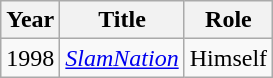<table class="wikitable">
<tr>
<th>Year</th>
<th>Title</th>
<th>Role</th>
</tr>
<tr>
<td>1998</td>
<td><em><a href='#'>SlamNation</a></em></td>
<td>Himself</td>
</tr>
</table>
